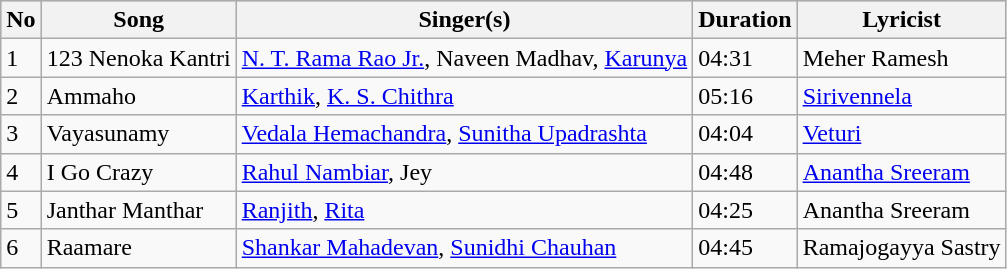<table class="wikitable">
<tr style="background:#ccc; text-align:center;">
<th>No</th>
<th>Song</th>
<th>Singer(s)</th>
<th>Duration</th>
<th>Lyricist</th>
</tr>
<tr>
<td>1</td>
<td>123 Nenoka Kantri</td>
<td><a href='#'>N. T. Rama Rao Jr.</a>, Naveen Madhav, <a href='#'>Karunya</a></td>
<td>04:31</td>
<td>Meher Ramesh</td>
</tr>
<tr>
<td>2</td>
<td>Ammaho</td>
<td><a href='#'>Karthik</a>, <a href='#'>K. S. Chithra</a></td>
<td>05:16</td>
<td><a href='#'>Sirivennela</a></td>
</tr>
<tr>
<td>3</td>
<td>Vayasunamy</td>
<td><a href='#'>Vedala Hemachandra</a>, <a href='#'>Sunitha Upadrashta</a></td>
<td>04:04</td>
<td><a href='#'>Veturi</a></td>
</tr>
<tr>
<td>4</td>
<td>I Go Crazy</td>
<td><a href='#'>Rahul Nambiar</a>, Jey</td>
<td>04:48</td>
<td><a href='#'>Anantha Sreeram</a></td>
</tr>
<tr>
<td>5</td>
<td>Janthar Manthar</td>
<td><a href='#'>Ranjith</a>, <a href='#'>Rita</a></td>
<td>04:25</td>
<td>Anantha Sreeram</td>
</tr>
<tr>
<td>6</td>
<td>Raamare</td>
<td><a href='#'>Shankar Mahadevan</a>, <a href='#'>Sunidhi Chauhan</a></td>
<td>04:45</td>
<td>Ramajogayya Sastry</td>
</tr>
</table>
